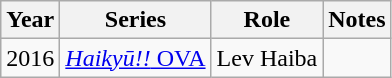<table class="wikitable sortable plainrowheaders">
<tr>
<th>Year</th>
<th>Series</th>
<th>Role</th>
<th class="unsortable">Notes</th>
</tr>
<tr>
<td>2016</td>
<td><a href='#'><em>Haikyū!!</em> OVA</a></td>
<td>Lev Haiba</td>
<td></td>
</tr>
</table>
